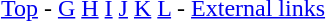<table id="toc" class="toc" summary="Contents" align="center">
<tr>
<th><br></th>
<td></td>
<td align="center"><br><a href='#'>Top</a> - <a href='#'>G</a> <a href='#'>H</a> <a href='#'>I</a> <a href='#'>J</a> <a href='#'>K</a> <a href='#'>L</a> - <a href='#'>External links</a> </td>
</tr>
</table>
